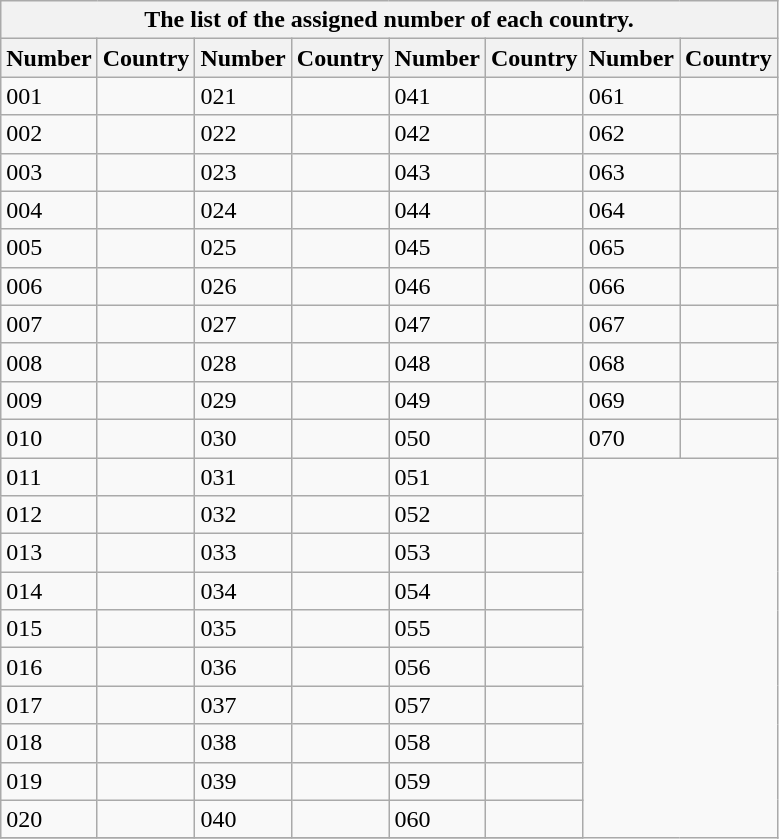<table class="wikitable top">
<tr>
<th colspan="8">The list of the assigned number of each country.</th>
</tr>
<tr>
<th>Number</th>
<th>Country</th>
<th>Number</th>
<th>Country</th>
<th>Number</th>
<th>Country</th>
<th>Number</th>
<th>Country</th>
</tr>
<tr>
<td>001</td>
<td></td>
<td>021</td>
<td></td>
<td>041</td>
<td></td>
<td>061</td>
<td></td>
</tr>
<tr>
<td>002</td>
<td></td>
<td>022</td>
<td></td>
<td>042</td>
<td></td>
<td>062</td>
<td></td>
</tr>
<tr>
<td>003</td>
<td></td>
<td>023</td>
<td></td>
<td>043</td>
<td></td>
<td>063</td>
<td></td>
</tr>
<tr>
<td>004</td>
<td></td>
<td>024</td>
<td></td>
<td>044</td>
<td></td>
<td>064</td>
<td></td>
</tr>
<tr>
<td>005</td>
<td></td>
<td>025</td>
<td></td>
<td>045</td>
<td></td>
<td>065</td>
<td></td>
</tr>
<tr>
<td>006</td>
<td></td>
<td>026</td>
<td></td>
<td>046</td>
<td></td>
<td>066</td>
<td></td>
</tr>
<tr>
<td>007</td>
<td></td>
<td>027</td>
<td></td>
<td>047</td>
<td></td>
<td>067</td>
<td></td>
</tr>
<tr>
<td>008</td>
<td></td>
<td>028</td>
<td></td>
<td>048</td>
<td></td>
<td>068</td>
<td></td>
</tr>
<tr>
<td>009</td>
<td></td>
<td>029</td>
<td></td>
<td>049</td>
<td></td>
<td>069</td>
<td></td>
</tr>
<tr>
<td>010</td>
<td></td>
<td>030</td>
<td></td>
<td>050</td>
<td></td>
<td>070</td>
<td></td>
</tr>
<tr>
<td>011</td>
<td></td>
<td>031</td>
<td></td>
<td>051</td>
<td></td>
</tr>
<tr>
<td>012</td>
<td></td>
<td>032</td>
<td></td>
<td>052</td>
<td></td>
</tr>
<tr>
<td>013</td>
<td></td>
<td>033</td>
<td></td>
<td>053</td>
<td></td>
</tr>
<tr>
<td>014</td>
<td></td>
<td>034</td>
<td></td>
<td>054</td>
<td></td>
</tr>
<tr>
<td>015</td>
<td></td>
<td>035</td>
<td></td>
<td>055</td>
<td></td>
</tr>
<tr>
<td>016</td>
<td></td>
<td>036</td>
<td></td>
<td>056</td>
<td></td>
</tr>
<tr>
<td>017</td>
<td></td>
<td>037</td>
<td></td>
<td>057</td>
<td></td>
</tr>
<tr>
<td>018</td>
<td></td>
<td>038</td>
<td></td>
<td>058</td>
<td></td>
</tr>
<tr>
<td>019</td>
<td></td>
<td>039</td>
<td></td>
<td>059</td>
<td></td>
</tr>
<tr>
<td>020</td>
<td></td>
<td>040</td>
<td></td>
<td>060</td>
<td></td>
</tr>
<tr>
</tr>
</table>
